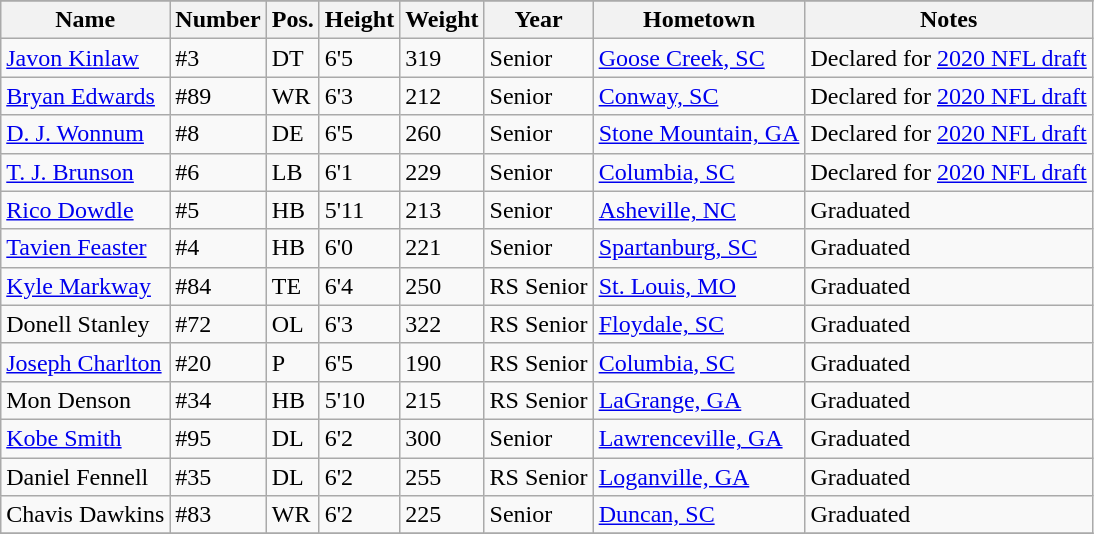<table class="wikitable sortable collapsible">
<tr>
</tr>
<tr>
<th>Name</th>
<th>Number</th>
<th>Pos.</th>
<th>Height</th>
<th>Weight</th>
<th>Year</th>
<th>Hometown</th>
<th class="unsortable">Notes</th>
</tr>
<tr>
<td><a href='#'>Javon Kinlaw</a></td>
<td>#3</td>
<td>DT</td>
<td>6'5</td>
<td>319</td>
<td>Senior</td>
<td><a href='#'>Goose Creek, SC</a></td>
<td>Declared for <a href='#'>2020 NFL draft</a></td>
</tr>
<tr>
<td><a href='#'>Bryan Edwards</a></td>
<td>#89</td>
<td>WR</td>
<td>6'3</td>
<td>212</td>
<td>Senior</td>
<td><a href='#'>Conway, SC</a></td>
<td>Declared for <a href='#'>2020 NFL draft</a></td>
</tr>
<tr>
<td><a href='#'>D. J. Wonnum</a></td>
<td>#8</td>
<td>DE</td>
<td>6'5</td>
<td>260</td>
<td>Senior</td>
<td><a href='#'>Stone Mountain, GA</a></td>
<td>Declared for <a href='#'>2020 NFL draft</a></td>
</tr>
<tr>
<td><a href='#'>T. J. Brunson</a></td>
<td>#6</td>
<td>LB</td>
<td>6'1</td>
<td>229</td>
<td>Senior</td>
<td><a href='#'>Columbia, SC</a></td>
<td>Declared for <a href='#'>2020 NFL draft</a></td>
</tr>
<tr>
<td><a href='#'>Rico Dowdle</a></td>
<td>#5</td>
<td>HB</td>
<td>5'11</td>
<td>213</td>
<td>Senior</td>
<td><a href='#'>Asheville, NC</a></td>
<td>Graduated</td>
</tr>
<tr>
<td><a href='#'>Tavien Feaster</a></td>
<td>#4</td>
<td>HB</td>
<td>6'0</td>
<td>221</td>
<td>Senior</td>
<td><a href='#'>Spartanburg, SC</a></td>
<td>Graduated</td>
</tr>
<tr>
<td><a href='#'>Kyle Markway</a></td>
<td>#84</td>
<td>TE</td>
<td>6'4</td>
<td>250</td>
<td>RS Senior</td>
<td><a href='#'>St. Louis, MO</a></td>
<td>Graduated</td>
</tr>
<tr>
<td>Donell Stanley</td>
<td>#72</td>
<td>OL</td>
<td>6'3</td>
<td>322</td>
<td>RS Senior</td>
<td><a href='#'>Floydale, SC</a></td>
<td>Graduated</td>
</tr>
<tr>
<td><a href='#'>Joseph Charlton</a></td>
<td>#20</td>
<td>P</td>
<td>6'5</td>
<td>190</td>
<td>RS Senior</td>
<td><a href='#'>Columbia, SC</a></td>
<td>Graduated</td>
</tr>
<tr>
<td>Mon Denson</td>
<td>#34</td>
<td>HB</td>
<td>5'10</td>
<td>215</td>
<td>RS Senior</td>
<td><a href='#'>LaGrange, GA</a></td>
<td>Graduated</td>
</tr>
<tr>
<td><a href='#'>Kobe Smith</a></td>
<td>#95</td>
<td>DL</td>
<td>6'2</td>
<td>300</td>
<td>Senior</td>
<td><a href='#'>Lawrenceville, GA</a></td>
<td>Graduated</td>
</tr>
<tr>
<td>Daniel Fennell</td>
<td>#35</td>
<td>DL</td>
<td>6'2</td>
<td>255</td>
<td>RS Senior</td>
<td><a href='#'>Loganville, GA</a></td>
<td>Graduated</td>
</tr>
<tr>
<td>Chavis Dawkins</td>
<td>#83</td>
<td>WR</td>
<td>6'2</td>
<td>225</td>
<td>Senior</td>
<td><a href='#'>Duncan, SC</a></td>
<td>Graduated</td>
</tr>
<tr>
</tr>
</table>
